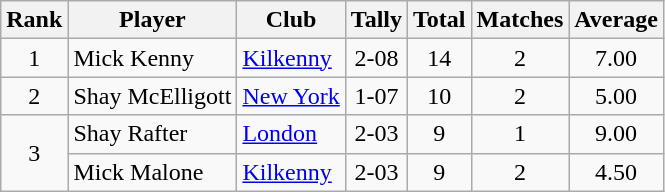<table class="wikitable">
<tr>
<th>Rank</th>
<th>Player</th>
<th>Club</th>
<th>Tally</th>
<th>Total</th>
<th>Matches</th>
<th>Average</th>
</tr>
<tr>
<td rowspan="1" style="text-align:center;">1</td>
<td>Mick Kenny</td>
<td><a href='#'>Kilkenny</a></td>
<td align=center>2-08</td>
<td align=center>14</td>
<td align=center>2</td>
<td align=center>7.00</td>
</tr>
<tr>
<td rowspan="1" style="text-align:center;">2</td>
<td>Shay McElligott</td>
<td><a href='#'>New York</a></td>
<td align=center>1-07</td>
<td align=center>10</td>
<td align=center>2</td>
<td align=center>5.00</td>
</tr>
<tr>
<td rowspan="2" style="text-align:center;">3</td>
<td>Shay Rafter</td>
<td><a href='#'>London</a></td>
<td align=center>2-03</td>
<td align=center>9</td>
<td align=center>1</td>
<td align=center>9.00</td>
</tr>
<tr>
<td>Mick Malone</td>
<td><a href='#'>Kilkenny</a></td>
<td align=center>2-03</td>
<td align=center>9</td>
<td align=center>2</td>
<td align=center>4.50</td>
</tr>
</table>
